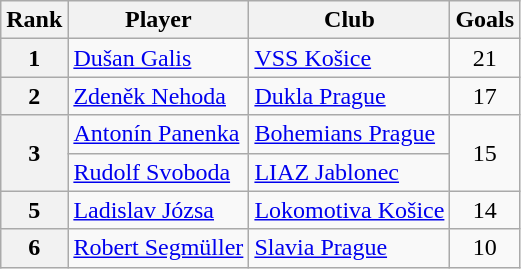<table class="wikitable" style="text-align:center">
<tr>
<th>Rank</th>
<th>Player</th>
<th>Club</th>
<th>Goals</th>
</tr>
<tr>
<th>1</th>
<td align="left"> <a href='#'>Dušan Galis</a></td>
<td align="left"><a href='#'>VSS Košice</a></td>
<td>21</td>
</tr>
<tr>
<th>2</th>
<td align="left"> <a href='#'>Zdeněk Nehoda</a></td>
<td align="left"><a href='#'>Dukla Prague</a></td>
<td>17</td>
</tr>
<tr>
<th rowspan="2">3</th>
<td align="left"> <a href='#'>Antonín Panenka</a></td>
<td align="left"><a href='#'>Bohemians Prague</a></td>
<td rowspan="2">15</td>
</tr>
<tr>
<td align="left"> <a href='#'>Rudolf Svoboda</a></td>
<td align="left"><a href='#'>LIAZ Jablonec</a></td>
</tr>
<tr>
<th>5</th>
<td align="left"> <a href='#'>Ladislav Józsa</a></td>
<td align="left"><a href='#'>Lokomotiva Košice</a></td>
<td>14</td>
</tr>
<tr>
<th>6</th>
<td align="left"> <a href='#'>Robert Segmüller</a></td>
<td align="left"><a href='#'>Slavia Prague</a></td>
<td>10</td>
</tr>
</table>
